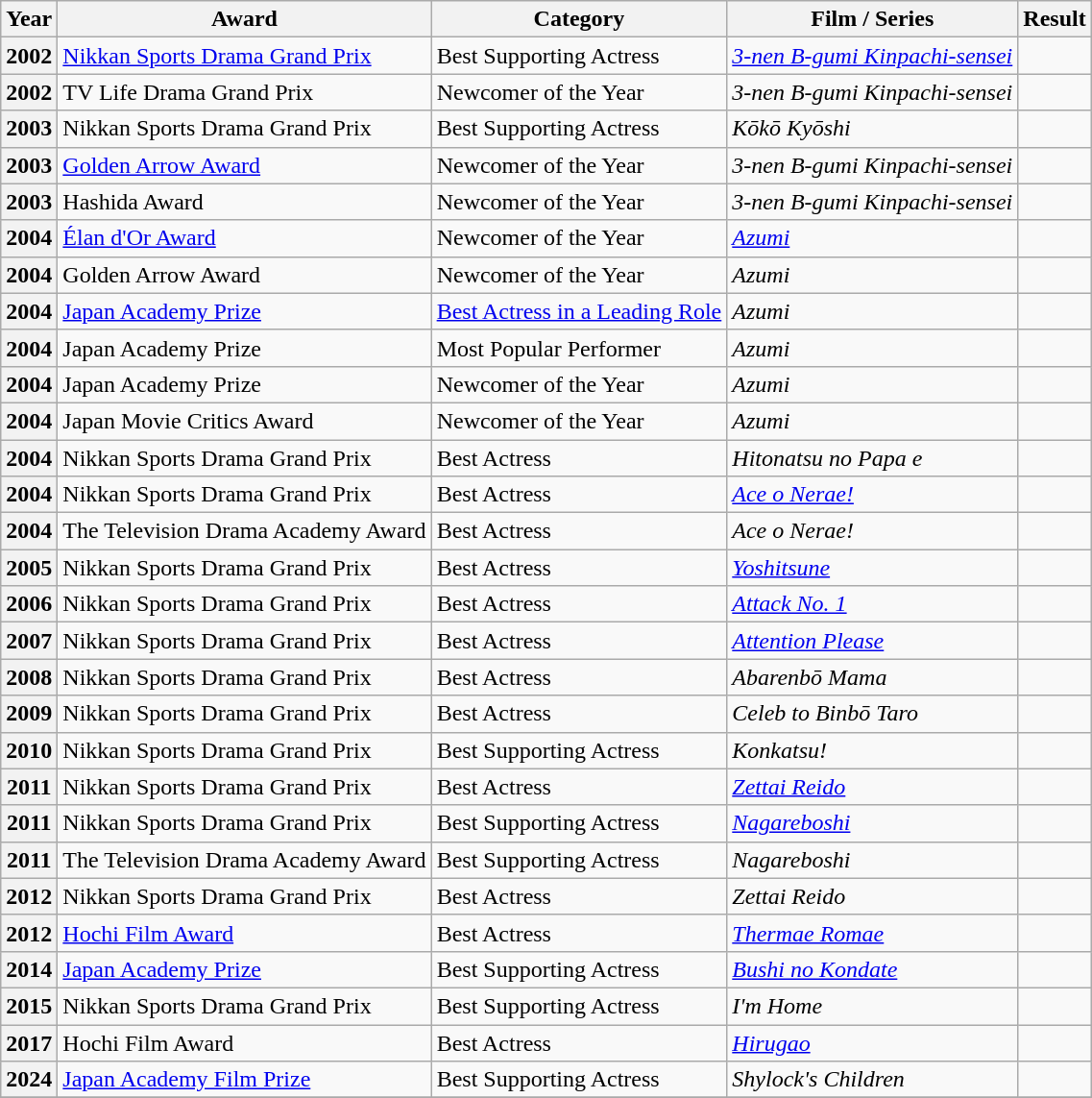<table class="wikitable plainrowheaders sortable" style="font-size:100%">
<tr>
<th scope="col">Year</th>
<th scope="col">Award</th>
<th scope="col">Category</th>
<th scope="col">Film / Series</th>
<th scope="col">Result</th>
</tr>
<tr>
<th scope="row">2002</th>
<td><a href='#'>Nikkan Sports Drama Grand Prix</a></td>
<td>Best Supporting Actress</td>
<td><em><a href='#'>3-nen B-gumi Kinpachi-sensei</a></em></td>
<td></td>
</tr>
<tr>
<th scope="row">2002</th>
<td>TV Life Drama Grand Prix</td>
<td>Newcomer of the Year</td>
<td><em>3-nen B-gumi Kinpachi-sensei</em></td>
<td></td>
</tr>
<tr>
<th scope="row">2003</th>
<td>Nikkan Sports Drama Grand Prix</td>
<td>Best Supporting Actress</td>
<td><em>Kōkō Kyōshi</em></td>
<td></td>
</tr>
<tr>
<th scope="row">2003</th>
<td><a href='#'>Golden Arrow Award</a></td>
<td>Newcomer of the Year</td>
<td><em>3-nen B-gumi Kinpachi-sensei</em></td>
<td></td>
</tr>
<tr>
<th scope="row">2003</th>
<td>Hashida Award</td>
<td>Newcomer of the Year</td>
<td><em>3-nen B-gumi Kinpachi-sensei</em></td>
<td></td>
</tr>
<tr>
<th scope="row">2004</th>
<td><a href='#'>Élan d'Or Award</a></td>
<td>Newcomer of the Year</td>
<td><em><a href='#'>Azumi</a></em></td>
<td></td>
</tr>
<tr>
<th scope="row">2004</th>
<td>Golden Arrow Award</td>
<td>Newcomer of the Year</td>
<td><em>Azumi</em></td>
<td></td>
</tr>
<tr>
<th scope="row">2004</th>
<td><a href='#'>Japan Academy Prize</a></td>
<td><a href='#'>Best Actress in a Leading Role</a></td>
<td><em>Azumi</em></td>
<td></td>
</tr>
<tr>
<th scope="row">2004</th>
<td>Japan Academy Prize</td>
<td>Most Popular Performer</td>
<td><em>Azumi</em></td>
<td></td>
</tr>
<tr>
<th scope="row">2004</th>
<td>Japan Academy Prize</td>
<td>Newcomer of the Year</td>
<td><em>Azumi</em></td>
<td></td>
</tr>
<tr>
<th scope="row">2004</th>
<td>Japan Movie Critics Award</td>
<td>Newcomer of the Year</td>
<td><em>Azumi</em></td>
<td></td>
</tr>
<tr>
<th scope="row">2004</th>
<td>Nikkan Sports Drama Grand Prix</td>
<td>Best Actress</td>
<td><em>Hitonatsu no Papa e</em></td>
<td></td>
</tr>
<tr>
<th scope="row">2004</th>
<td>Nikkan Sports Drama Grand Prix</td>
<td>Best Actress</td>
<td><em><a href='#'>Ace o Nerae!</a></em></td>
<td></td>
</tr>
<tr>
<th scope="row">2004</th>
<td>The Television Drama Academy Award</td>
<td>Best Actress</td>
<td><em>Ace o Nerae!</em></td>
<td></td>
</tr>
<tr>
<th scope="row">2005</th>
<td>Nikkan Sports Drama Grand Prix</td>
<td>Best Actress</td>
<td><em><a href='#'>Yoshitsune</a></em></td>
<td></td>
</tr>
<tr>
<th scope="row">2006</th>
<td>Nikkan Sports Drama Grand Prix</td>
<td>Best Actress</td>
<td><em><a href='#'>Attack No. 1</a></em></td>
<td></td>
</tr>
<tr>
<th scope="row">2007</th>
<td>Nikkan Sports Drama Grand Prix</td>
<td>Best Actress</td>
<td><em><a href='#'>Attention Please</a></em></td>
<td></td>
</tr>
<tr>
<th scope="row">2008</th>
<td>Nikkan Sports Drama Grand Prix</td>
<td>Best Actress</td>
<td><em>Abarenbō Mama</em></td>
<td></td>
</tr>
<tr>
<th scope="row">2009</th>
<td>Nikkan Sports Drama Grand Prix</td>
<td>Best Actress</td>
<td><em>Celeb to Binbō Taro</em></td>
<td></td>
</tr>
<tr>
<th scope="row">2010</th>
<td>Nikkan Sports Drama Grand Prix</td>
<td>Best Supporting Actress</td>
<td><em>Konkatsu!</em></td>
<td></td>
</tr>
<tr>
<th scope="row">2011</th>
<td>Nikkan Sports Drama Grand Prix</td>
<td>Best Actress</td>
<td><em><a href='#'>Zettai Reido</a></em></td>
<td></td>
</tr>
<tr>
<th scope="row">2011</th>
<td>Nikkan Sports Drama Grand Prix</td>
<td>Best Supporting Actress</td>
<td><em><a href='#'>Nagareboshi</a></em></td>
<td></td>
</tr>
<tr>
<th scope="row">2011</th>
<td>The Television Drama Academy Award</td>
<td>Best Supporting Actress</td>
<td><em>Nagareboshi</em></td>
<td></td>
</tr>
<tr>
<th scope="row">2012</th>
<td>Nikkan Sports Drama Grand Prix</td>
<td>Best Actress</td>
<td><em>Zettai Reido</em></td>
<td></td>
</tr>
<tr>
<th scope="row">2012</th>
<td><a href='#'>Hochi Film Award</a></td>
<td>Best Actress</td>
<td><em><a href='#'>Thermae Romae</a></em></td>
<td></td>
</tr>
<tr>
<th scope="row">2014</th>
<td><a href='#'>Japan Academy Prize</a></td>
<td>Best Supporting Actress</td>
<td><em><a href='#'>Bushi no Kondate</a></em></td>
<td></td>
</tr>
<tr>
<th scope="row">2015</th>
<td>Nikkan Sports Drama Grand Prix</td>
<td>Best Supporting Actress</td>
<td><em>I'm Home</em></td>
<td></td>
</tr>
<tr>
<th scope="row">2017</th>
<td>Hochi Film Award</td>
<td>Best Actress</td>
<td><em><a href='#'>Hirugao</a></em></td>
<td></td>
</tr>
<tr>
<th scope="row">2024</th>
<td><a href='#'>Japan Academy Film Prize</a></td>
<td>Best Supporting Actress</td>
<td><em>Shylock's Children</em></td>
<td></td>
</tr>
<tr>
</tr>
</table>
